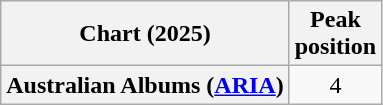<table class="wikitable sortable plainrowheaders" style="text-align:center">
<tr>
<th scope="col">Chart (2025)</th>
<th scope="col">Peak<br>position</th>
</tr>
<tr>
<th scope="row">Australian Albums (<a href='#'>ARIA</a>)</th>
<td>4</td>
</tr>
</table>
